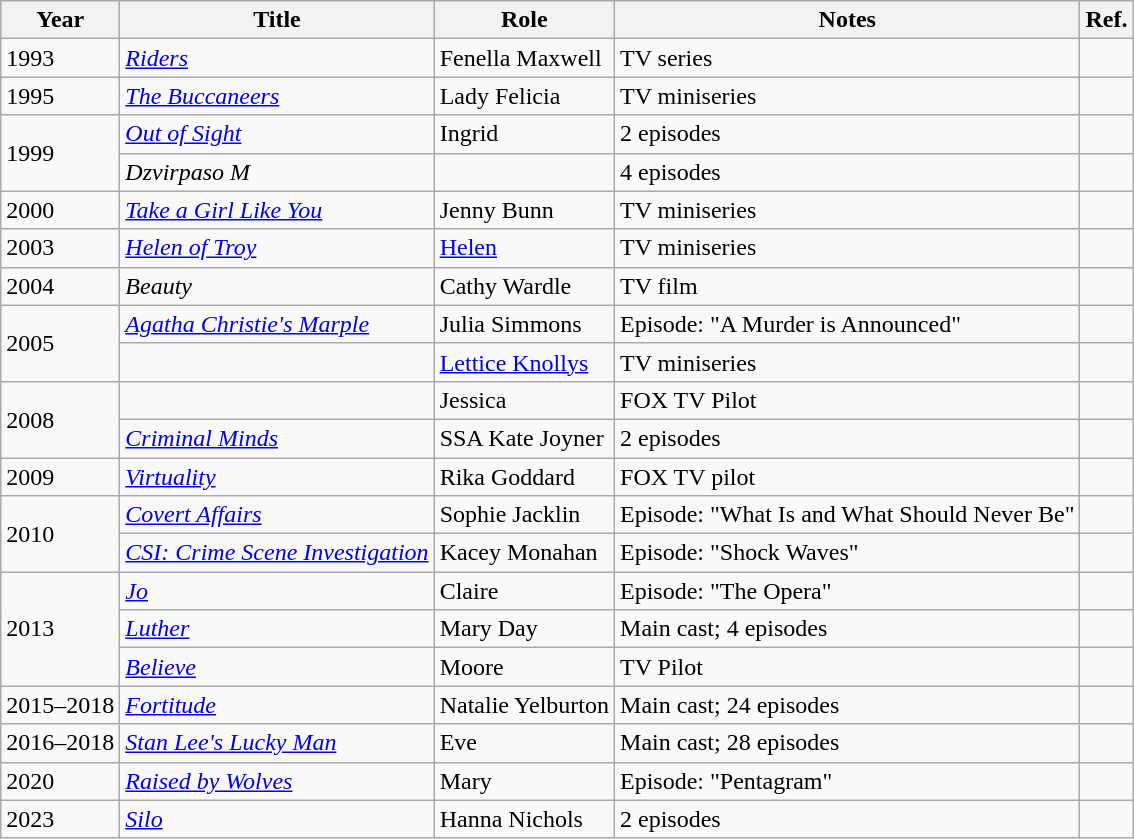<table class = "wikitable sortable">
<tr>
<th>Year</th>
<th>Title</th>
<th>Role</th>
<th class="unsortable">Notes</th>
<th class="unsortable">Ref.</th>
</tr>
<tr>
<td>1993</td>
<td><em><a href='#'>Riders</a></em></td>
<td>Fenella Maxwell</td>
<td>TV series</td>
<td></td>
</tr>
<tr>
<td>1995</td>
<td><em><a href='#'>The Buccaneers</a></em></td>
<td>Lady Felicia</td>
<td>TV miniseries</td>
<td></td>
</tr>
<tr>
<td rowspan="2">1999</td>
<td><em><a href='#'>Out of Sight</a></em></td>
<td>Ingrid</td>
<td>2 episodes</td>
<td></td>
</tr>
<tr>
<td><em>Dzvirpaso M</em></td>
<td></td>
<td>4 episodes</td>
<td></td>
</tr>
<tr>
<td>2000</td>
<td><em><a href='#'>Take a Girl Like You</a></em></td>
<td>Jenny Bunn</td>
<td>TV miniseries</td>
<td></td>
</tr>
<tr>
<td>2003</td>
<td><em><a href='#'>Helen of Troy</a></em></td>
<td><a href='#'>Helen</a></td>
<td>TV miniseries</td>
<td></td>
</tr>
<tr>
<td>2004</td>
<td><em>Beauty</em></td>
<td>Cathy Wardle</td>
<td>TV film</td>
<td></td>
</tr>
<tr>
<td rowspan="2">2005</td>
<td><em><a href='#'>Agatha Christie's Marple</a></em></td>
<td>Julia Simmons</td>
<td>Episode: "A Murder is Announced"</td>
<td></td>
</tr>
<tr>
<td><em></em></td>
<td><a href='#'>Lettice Knollys</a></td>
<td>TV miniseries</td>
<td></td>
</tr>
<tr>
<td rowspan="2">2008</td>
<td><em></em></td>
<td>Jessica</td>
<td>FOX TV Pilot</td>
<td></td>
</tr>
<tr>
<td><em><a href='#'>Criminal Minds</a></em></td>
<td>SSA Kate Joyner</td>
<td>2 episodes</td>
<td></td>
</tr>
<tr>
<td>2009</td>
<td><em><a href='#'>Virtuality</a></em></td>
<td>Rika Goddard</td>
<td>FOX TV pilot</td>
<td></td>
</tr>
<tr>
<td rowspan="2">2010</td>
<td><em><a href='#'>Covert Affairs</a></em></td>
<td>Sophie Jacklin</td>
<td>Episode: "What Is and What Should Never Be"</td>
<td></td>
</tr>
<tr>
<td><em><a href='#'>CSI: Crime Scene Investigation</a></em></td>
<td>Kacey Monahan</td>
<td>Episode: "Shock Waves"</td>
<td></td>
</tr>
<tr>
<td rowspan="3">2013</td>
<td><em><a href='#'>Jo</a></em></td>
<td>Claire</td>
<td>Episode: "The Opera"</td>
<td></td>
</tr>
<tr>
<td><em><a href='#'>Luther</a></em></td>
<td>Mary Day</td>
<td>Main cast; 4 episodes</td>
<td></td>
</tr>
<tr>
<td><em><a href='#'>Believe</a></em></td>
<td>Moore</td>
<td>TV Pilot</td>
<td></td>
</tr>
<tr>
<td>2015–2018</td>
<td><em><a href='#'>Fortitude</a></em></td>
<td>Natalie Yelburton</td>
<td>Main cast; 24 episodes</td>
<td></td>
</tr>
<tr>
<td>2016–2018</td>
<td><em><a href='#'>Stan Lee's Lucky Man</a></em></td>
<td>Eve</td>
<td>Main cast; 28 episodes</td>
<td></td>
</tr>
<tr>
<td>2020</td>
<td><em><a href='#'>Raised by Wolves</a></em></td>
<td>Mary</td>
<td>Episode: "Pentagram"</td>
<td></td>
</tr>
<tr>
<td>2023</td>
<td><em><a href='#'>Silo</a></em></td>
<td>Hanna Nichols</td>
<td>2 episodes</td>
<td></td>
</tr>
</table>
